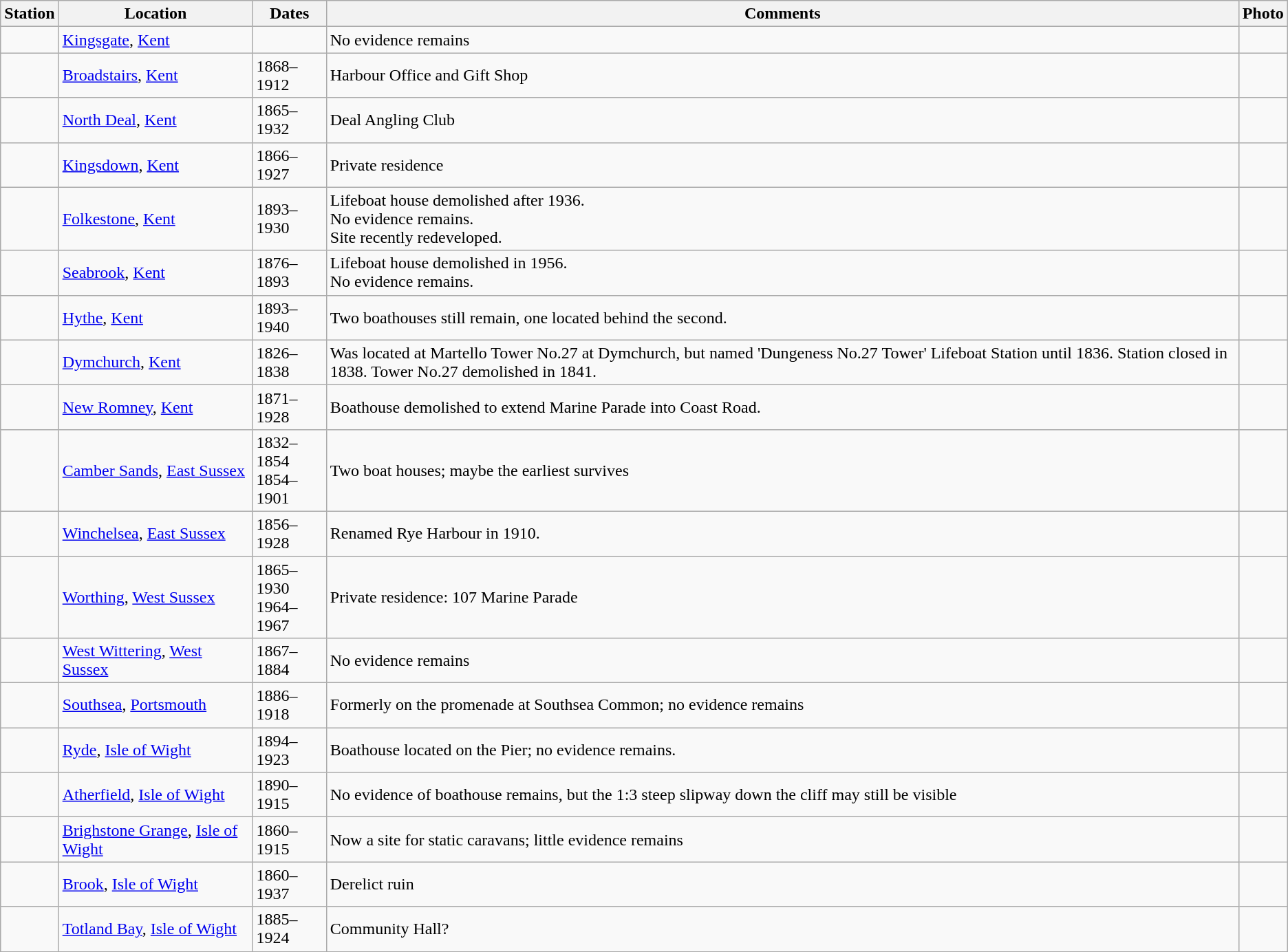<table class="wikitable">
<tr>
<th>Station</th>
<th>Location</th>
<th>Dates</th>
<th>Comments</th>
<th>Photo</th>
</tr>
<tr>
<td></td>
<td><a href='#'>Kingsgate</a>, <a href='#'>Kent</a></td>
<td></td>
<td>No evidence remains</td>
<td></td>
</tr>
<tr>
<td></td>
<td><a href='#'>Broadstairs</a>, <a href='#'>Kent</a></td>
<td>1868–1912</td>
<td>Harbour Office and Gift Shop</td>
<td></td>
</tr>
<tr>
<td></td>
<td><a href='#'>North Deal</a>, <a href='#'>Kent</a></td>
<td>1865–1932</td>
<td>Deal Angling Club</td>
<td></td>
</tr>
<tr>
<td></td>
<td><a href='#'>Kingsdown</a>, <a href='#'>Kent</a></td>
<td>1866–1927</td>
<td>Private residence</td>
<td></td>
</tr>
<tr>
<td></td>
<td><a href='#'>Folkestone</a>, <a href='#'>Kent</a></td>
<td>1893–1930</td>
<td>Lifeboat house demolished after 1936.<br>No evidence remains.<br>Site recently redeveloped.</td>
<td></td>
</tr>
<tr>
<td></td>
<td><a href='#'>Seabrook</a>, <a href='#'>Kent</a></td>
<td>1876–1893</td>
<td>Lifeboat house demolished in 1956.<br>No evidence remains.</td>
<td></td>
</tr>
<tr>
<td></td>
<td><a href='#'>Hythe</a>, <a href='#'>Kent</a></td>
<td>1893–1940</td>
<td>Two boathouses still remain, one located behind the second.</td>
<td></td>
</tr>
<tr>
<td></td>
<td><a href='#'>Dymchurch</a>, <a href='#'>Kent</a></td>
<td>1826–1838</td>
<td>Was located at Martello Tower No.27 at Dymchurch, but named 'Dungeness No.27 Tower' Lifeboat Station until 1836. Station closed in 1838. Tower No.27 demolished in 1841. </td>
<td></td>
</tr>
<tr>
<td></td>
<td><a href='#'>New Romney</a>, <a href='#'>Kent</a></td>
<td>1871–1928</td>
<td>Boathouse demolished to extend Marine Parade into Coast Road.</td>
<td></td>
</tr>
<tr>
<td></td>
<td><a href='#'>Camber Sands</a>, <a href='#'>East Sussex</a></td>
<td>1832–1854<br>1854–1901</td>
<td>Two boat houses; maybe the earliest survives</td>
<td></td>
</tr>
<tr>
<td></td>
<td><a href='#'>Winchelsea</a>, <a href='#'>East Sussex</a></td>
<td>1856–1928</td>
<td>Renamed Rye Harbour in 1910.</td>
<td></td>
</tr>
<tr>
<td></td>
<td><a href='#'>Worthing</a>, <a href='#'>West Sussex</a></td>
<td>1865–1930<br>1964–1967</td>
<td>Private residence: 107 Marine Parade</td>
<td></td>
</tr>
<tr>
<td></td>
<td><a href='#'>West Wittering</a>, <a href='#'>West Sussex</a></td>
<td>1867–1884</td>
<td>No evidence remains</td>
<td></td>
</tr>
<tr>
<td></td>
<td><a href='#'>Southsea</a>, <a href='#'>Portsmouth</a></td>
<td>1886–1918</td>
<td>Formerly on the promenade at Southsea Common; no evidence remains</td>
<td></td>
</tr>
<tr>
<td></td>
<td><a href='#'>Ryde</a>, <a href='#'>Isle of Wight</a></td>
<td>1894–1923</td>
<td>Boathouse located on the Pier; no evidence remains.</td>
<td></td>
</tr>
<tr>
<td></td>
<td><a href='#'>Atherfield</a>, <a href='#'>Isle of Wight</a></td>
<td>1890–1915</td>
<td>No evidence of boathouse remains, but the 1:3 steep slipway down the cliff may still be visible</td>
<td></td>
</tr>
<tr>
<td></td>
<td><a href='#'>Brighstone Grange</a>, <a href='#'>Isle of Wight</a></td>
<td>1860–1915</td>
<td>Now a site for static caravans; little evidence remains</td>
<td></td>
</tr>
<tr>
<td></td>
<td><a href='#'>Brook</a>, <a href='#'>Isle of Wight</a></td>
<td>1860–1937</td>
<td>Derelict ruin</td>
<td></td>
</tr>
<tr>
<td></td>
<td><a href='#'>Totland Bay</a>, <a href='#'>Isle of Wight</a></td>
<td>1885–1924</td>
<td>Community Hall?</td>
<td></td>
</tr>
<tr>
</tr>
</table>
